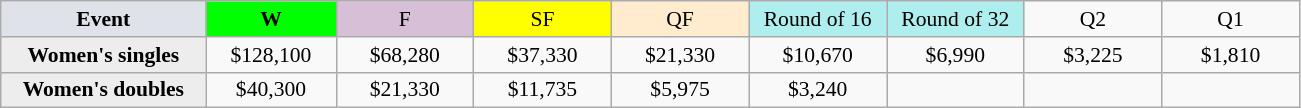<table class=wikitable style=font-size:90%;text-align:center>
<tr>
<td width=130 bgcolor=dfe2e9><strong>Event</strong></td>
<td width=80 bgcolor=lime><strong>W</strong></td>
<td width=85 bgcolor=thistle>F</td>
<td width=85 bgcolor=ffff00>SF</td>
<td width=85 bgcolor=ffebcd>QF</td>
<td width=85 bgcolor=afeeee>Round of 16</td>
<td width=85 bgcolor=afeeee>Round of 32</td>
<td width=85>Q2</td>
<td width=85>Q1</td>
</tr>
<tr>
<th style=background:#ededed>Women's singles</th>
<td>$128,100</td>
<td>$68,280</td>
<td>$37,330</td>
<td>$21,330</td>
<td>$10,670</td>
<td>$6,990</td>
<td>$3,225</td>
<td>$1,810</td>
</tr>
<tr>
<th style=background:#ededed>Women's doubles</th>
<td>$40,300</td>
<td>$21,330</td>
<td>$11,735</td>
<td>$5,975</td>
<td>$3,240</td>
<td></td>
<td></td>
<td></td>
</tr>
</table>
